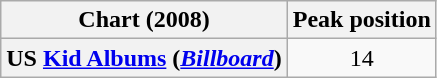<table class="wikitable sortable plainrowheaders" style="text-align:center">
<tr>
<th scope="col">Chart (2008)</th>
<th scope="col">Peak position</th>
</tr>
<tr>
<th scope="row">US <a href='#'>Kid Albums</a> (<em><a href='#'>Billboard</a></em>)</th>
<td>14</td>
</tr>
</table>
